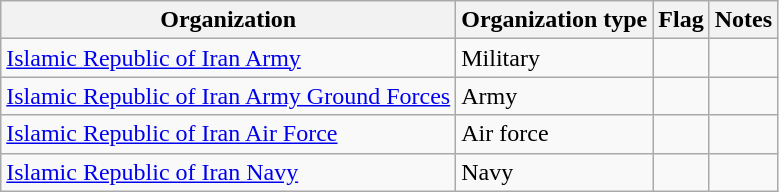<table class="wikitable">
<tr>
<th>Organization</th>
<th>Organization type</th>
<th>Flag</th>
<th>Notes</th>
</tr>
<tr>
<td><a href='#'>Islamic Republic of Iran Army</a></td>
<td>Military</td>
<td></td>
<td></td>
</tr>
<tr>
<td><a href='#'>Islamic Republic of Iran Army Ground Forces</a></td>
<td>Army</td>
<td></td>
<td></td>
</tr>
<tr>
<td><a href='#'>Islamic Republic of Iran Air Force</a></td>
<td>Air force</td>
<td></td>
<td></td>
</tr>
<tr>
<td><a href='#'>Islamic Republic of Iran Navy</a></td>
<td>Navy</td>
<td></td>
<td></td>
</tr>
</table>
